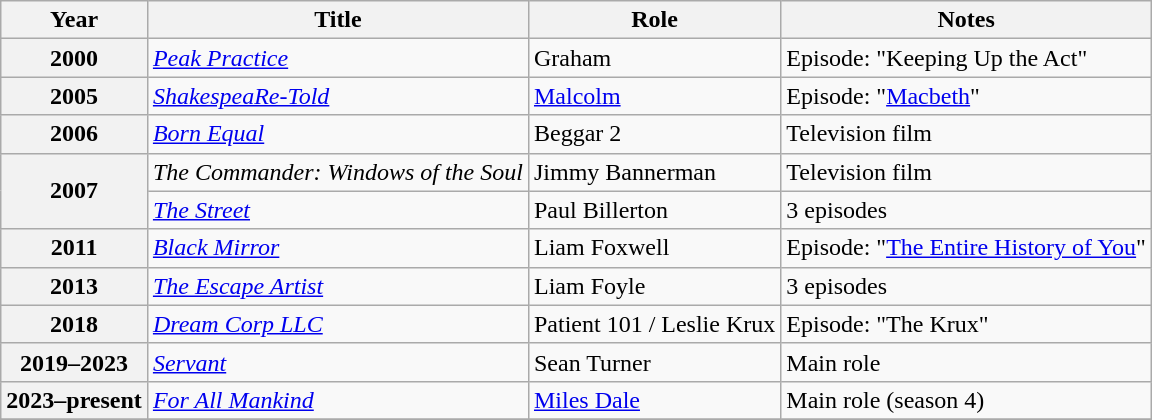<table class="wikitable plainrowheaders sortable" style="margin-right: 0;">
<tr>
<th scope="col">Year</th>
<th scope="col">Title</th>
<th scope="col">Role</th>
<th scope="col" class="unsortable">Notes</th>
</tr>
<tr>
<th scope="row">2000</th>
<td><em><a href='#'>Peak Practice</a></em></td>
<td>Graham</td>
<td>Episode: "Keeping Up the Act"</td>
</tr>
<tr>
<th scope="row">2005</th>
<td><em><a href='#'>ShakespeaRe-Told</a></em></td>
<td><a href='#'>Malcolm</a></td>
<td>Episode: "<a href='#'>Macbeth</a>"</td>
</tr>
<tr>
<th scope="row">2006</th>
<td><em><a href='#'>Born Equal</a></em></td>
<td>Beggar 2</td>
<td>Television film</td>
</tr>
<tr>
<th rowspan="2" scope="row">2007</th>
<td><em>The Commander: Windows of the Soul</em></td>
<td>Jimmy Bannerman</td>
<td>Television film</td>
</tr>
<tr>
<td><em><a href='#'>The Street</a></em></td>
<td>Paul Billerton</td>
<td>3 episodes</td>
</tr>
<tr>
<th scope="row">2011</th>
<td><em><a href='#'>Black Mirror</a></em></td>
<td>Liam Foxwell</td>
<td>Episode: "<a href='#'>The Entire History of You</a>"</td>
</tr>
<tr>
<th scope="row">2013</th>
<td><em><a href='#'>The Escape Artist</a></em></td>
<td>Liam Foyle</td>
<td>3 episodes</td>
</tr>
<tr>
<th scope="row">2018</th>
<td><em><a href='#'>Dream Corp LLC</a></em></td>
<td>Patient 101 / Leslie Krux</td>
<td>Episode: "The Krux"</td>
</tr>
<tr>
<th scope="row">2019–2023</th>
<td><em><a href='#'>Servant</a></em></td>
<td>Sean Turner</td>
<td>Main role</td>
</tr>
<tr>
<th scope="row">2023–present</th>
<td><em><a href='#'>For All Mankind</a></em></td>
<td><a href='#'>Miles Dale</a></td>
<td>Main role (season 4)</td>
</tr>
<tr>
</tr>
</table>
